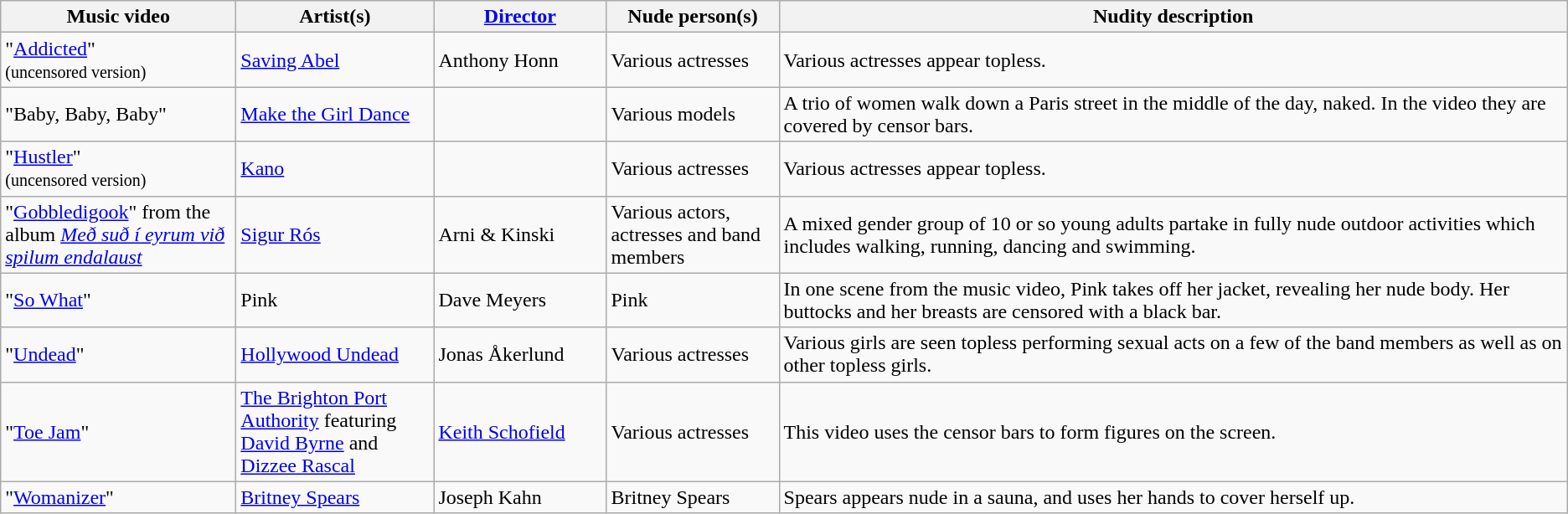<table class="wikitable">
<tr ">
<th scope="col" style="width:180px;">Music video</th>
<th scope="col" style="width:150px;">Artist(s)</th>
<th scope="col" style="width:130px;"><a href='#'>Director</a></th>
<th scope="col" style="width:130px;">Nude person(s)</th>
<th style=white-space:nowrap>Nudity description</th>
</tr>
<tr>
<td>"<a href='#'>Addicted</a>" <br><small>(uncensored version)</small></td>
<td><a href='#'>Saving Abel</a></td>
<td>Anthony Honn</td>
<td>Various actresses</td>
<td>Various actresses appear topless.</td>
</tr>
<tr>
<td>"Baby, Baby, Baby"</td>
<td><a href='#'>Make the Girl Dance</a></td>
<td></td>
<td>Various models</td>
<td>A trio of women walk down a Paris street in the middle of the day, naked. In the video they are covered by censor bars.</td>
</tr>
<tr>
<td>"<a href='#'>Hustler</a>" <br><small>(uncensored version)</small></td>
<td><a href='#'>Kano</a></td>
<td></td>
<td>Various actresses</td>
<td>Various actresses appear topless.</td>
</tr>
<tr>
<td>"<a href='#'>Gobbledigook</a>" from the album <em><a href='#'>Með suð í eyrum við spilum endalaust</a></em></td>
<td><a href='#'>Sigur Rós</a></td>
<td>Arni & Kinski</td>
<td>Various actors, actresses and band members</td>
<td>A mixed gender group of 10 or so young adults partake in fully nude outdoor activities which includes walking, running, dancing and swimming.</td>
</tr>
<tr>
<td>"<a href='#'>So What</a>"</td>
<td>Pink</td>
<td>Dave Meyers</td>
<td>Pink</td>
<td>In one scene from the music video, Pink takes off her jacket, revealing her nude body. Her buttocks and her breasts are censored with a black bar.</td>
</tr>
<tr>
<td>"<a href='#'>Undead</a>"</td>
<td><a href='#'>Hollywood Undead</a></td>
<td>Jonas Åkerlund</td>
<td>Various actresses</td>
<td>Various girls are seen topless performing sexual acts on a few of the band members as well as on other topless girls.</td>
</tr>
<tr>
<td>"<a href='#'>Toe Jam</a>"</td>
<td><a href='#'>The Brighton Port Authority</a> featuring <a href='#'>David Byrne</a> and <a href='#'>Dizzee Rascal</a></td>
<td><a href='#'>Keith Schofield</a></td>
<td>Various actresses</td>
<td>This video uses the censor bars to form figures on the screen.</td>
</tr>
<tr>
<td>"<a href='#'>Womanizer</a>"</td>
<td><a href='#'>Britney Spears</a></td>
<td>Joseph Kahn</td>
<td>Britney Spears</td>
<td>Spears appears nude in a sauna, and uses her hands to cover herself up.</td>
</tr>
</table>
